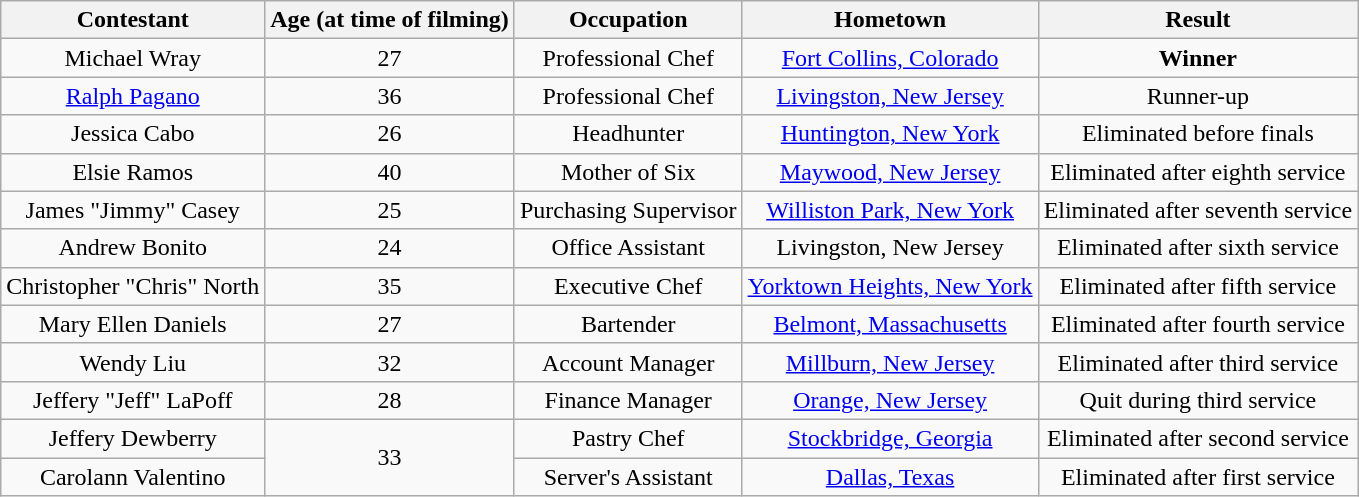<table class="wikitable sortable" style=text-align:center>
<tr>
<th>Contestant</th>
<th>Age (at time of filming)</th>
<th>Occupation</th>
<th>Hometown</th>
<th>Result</th>
</tr>
<tr>
<td>Michael Wray</td>
<td>27</td>
<td>Professional Chef</td>
<td><a href='#'>Fort Collins, Colorado</a></td>
<td><strong>Winner</strong></td>
</tr>
<tr>
<td><a href='#'>Ralph Pagano</a></td>
<td>36</td>
<td>Professional Chef</td>
<td><a href='#'>Livingston, New Jersey</a></td>
<td>Runner-up</td>
</tr>
<tr>
<td>Jessica Cabo</td>
<td>26</td>
<td>Headhunter</td>
<td><a href='#'>Huntington, New York</a></td>
<td>Eliminated before finals</td>
</tr>
<tr>
<td>Elsie Ramos</td>
<td>40</td>
<td>Mother of Six</td>
<td><a href='#'>Maywood, New Jersey</a></td>
<td>Eliminated after eighth service</td>
</tr>
<tr>
<td>James "Jimmy" Casey</td>
<td>25</td>
<td>Purchasing Supervisor</td>
<td><a href='#'>Williston Park, New York</a></td>
<td>Eliminated after seventh service</td>
</tr>
<tr>
<td>Andrew Bonito</td>
<td>24</td>
<td>Office Assistant</td>
<td>Livingston, New Jersey</td>
<td>Eliminated after sixth service</td>
</tr>
<tr>
<td>Christopher "Chris" North</td>
<td>35</td>
<td>Executive Chef</td>
<td><a href='#'>Yorktown Heights, New York</a></td>
<td>Eliminated after fifth service</td>
</tr>
<tr>
<td>Mary Ellen Daniels</td>
<td>27</td>
<td>Bartender</td>
<td><a href='#'>Belmont, Massachusetts</a></td>
<td>Eliminated after fourth service</td>
</tr>
<tr>
<td>Wendy Liu</td>
<td>32</td>
<td>Account Manager</td>
<td><a href='#'>Millburn, New Jersey</a></td>
<td>Eliminated after third service</td>
</tr>
<tr>
<td>Jeffery "Jeff" LaPoff</td>
<td>28</td>
<td>Finance Manager</td>
<td><a href='#'>Orange, New Jersey</a></td>
<td>Quit during third service</td>
</tr>
<tr>
<td>Jeffery Dewberry</td>
<td rowspan="2">33</td>
<td>Pastry Chef</td>
<td><a href='#'>Stockbridge, Georgia</a></td>
<td>Eliminated after second service</td>
</tr>
<tr>
<td>Carolann Valentino</td>
<td>Server's Assistant</td>
<td><a href='#'>Dallas, Texas</a></td>
<td>Eliminated after first service</td>
</tr>
</table>
